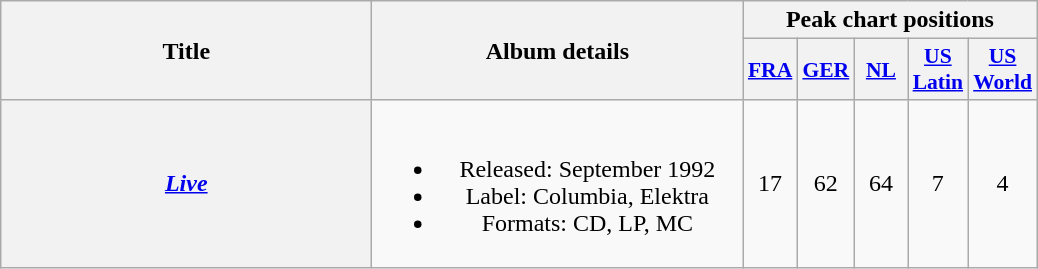<table class="wikitable plainrowheaders" style="text-align:center;">
<tr>
<th scope="col" rowspan="2" style="width:15em;">Title</th>
<th scope="col" rowspan="2" style="width:15em;">Album details</th>
<th colspan="5">Peak chart positions</th>
</tr>
<tr>
<th scope="col" style="width:2em;font-size:90%;"><a href='#'>FRA</a><br></th>
<th scope="col" style="width:2em;font-size:90%;"><a href='#'>GER</a><br></th>
<th scope="col" style="width:2em;font-size:90%;"><a href='#'>NL</a><br></th>
<th scope="col" style="width:2em;font-size:90%;"><a href='#'>US Latin</a><br></th>
<th scope="col" style="width:2em;font-size:90%;"><a href='#'>US World</a><br></th>
</tr>
<tr>
<th scope="row"><em><a href='#'>Live</a></em></th>
<td><br><ul><li>Released: September 1992</li><li>Label: Columbia, Elektra</li><li>Formats: CD, LP, MC</li></ul></td>
<td>17</td>
<td>62</td>
<td>64</td>
<td>7</td>
<td>4</td>
</tr>
</table>
